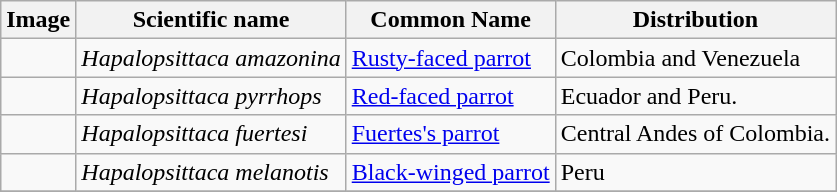<table class="wikitable">
<tr>
<th>Image</th>
<th>Scientific name</th>
<th>Common Name</th>
<th>Distribution</th>
</tr>
<tr>
<td></td>
<td><em>Hapalopsittaca amazonina</em></td>
<td><a href='#'>Rusty-faced parrot</a></td>
<td>Colombia and Venezuela</td>
</tr>
<tr>
<td></td>
<td><em>Hapalopsittaca pyrrhops</em></td>
<td><a href='#'>Red-faced parrot</a></td>
<td>Ecuador and Peru.</td>
</tr>
<tr>
<td></td>
<td><em>Hapalopsittaca fuertesi</em></td>
<td><a href='#'>Fuertes's parrot</a></td>
<td>Central Andes of Colombia.</td>
</tr>
<tr>
<td></td>
<td><em>Hapalopsittaca melanotis</em></td>
<td><a href='#'>Black-winged parrot</a></td>
<td>Peru</td>
</tr>
<tr>
</tr>
</table>
